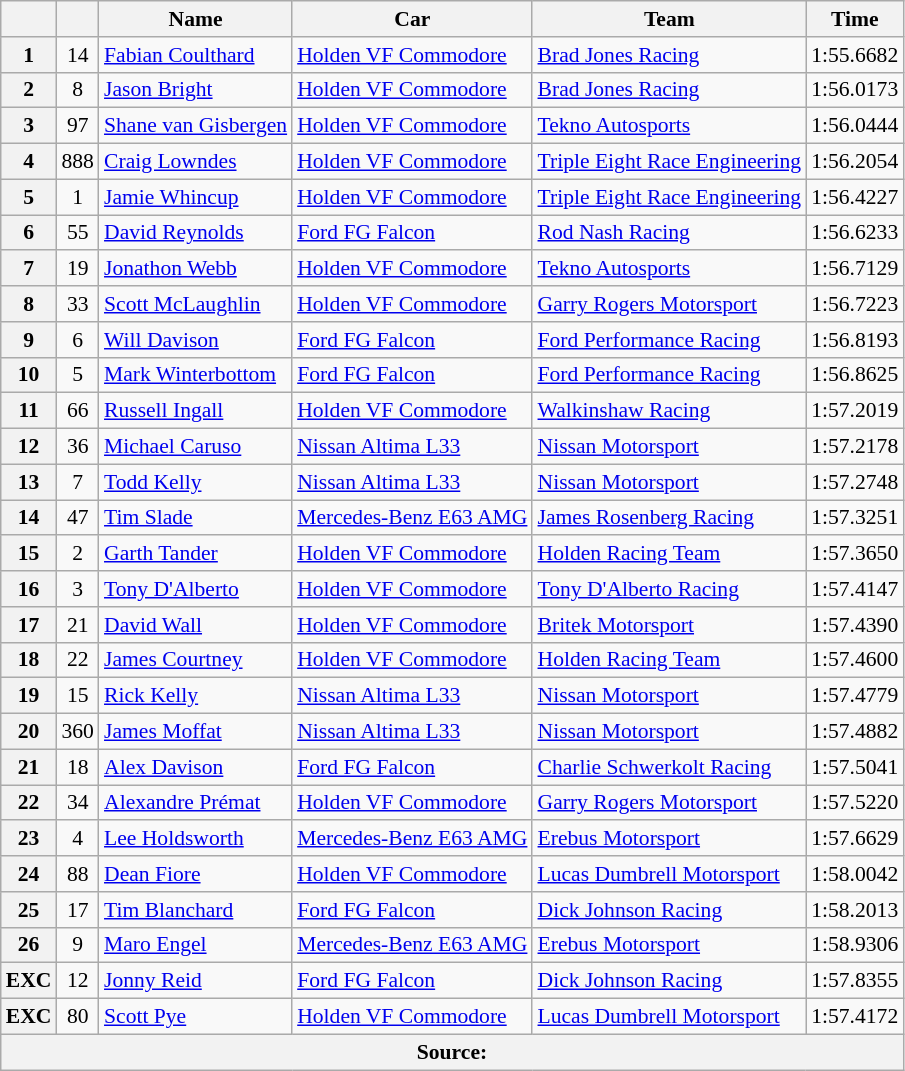<table class="wikitable" style="font-size: 90%;">
<tr>
<th></th>
<th></th>
<th>Name</th>
<th>Car</th>
<th>Team</th>
<th>Time</th>
</tr>
<tr>
<th>1</th>
<td align="center">14</td>
<td> <a href='#'>Fabian Coulthard</a></td>
<td><a href='#'>Holden VF Commodore</a></td>
<td><a href='#'>Brad Jones Racing</a></td>
<td>1:55.6682</td>
</tr>
<tr>
<th>2</th>
<td align="center">8</td>
<td> <a href='#'>Jason Bright</a></td>
<td><a href='#'>Holden VF Commodore</a></td>
<td><a href='#'>Brad Jones Racing</a></td>
<td>1:56.0173</td>
</tr>
<tr>
<th>3</th>
<td align="center">97</td>
<td> <a href='#'>Shane van Gisbergen</a></td>
<td><a href='#'>Holden VF Commodore</a></td>
<td><a href='#'>Tekno Autosports</a></td>
<td>1:56.0444</td>
</tr>
<tr>
<th>4</th>
<td align="center">888</td>
<td> <a href='#'>Craig Lowndes</a></td>
<td><a href='#'>Holden VF Commodore</a></td>
<td><a href='#'>Triple Eight Race Engineering</a></td>
<td>1:56.2054</td>
</tr>
<tr>
<th>5</th>
<td align="center">1</td>
<td> <a href='#'>Jamie Whincup</a></td>
<td><a href='#'>Holden VF Commodore</a></td>
<td><a href='#'>Triple Eight Race Engineering</a></td>
<td>1:56.4227</td>
</tr>
<tr>
<th>6</th>
<td align="center">55</td>
<td> <a href='#'>David Reynolds</a></td>
<td><a href='#'>Ford FG Falcon</a></td>
<td><a href='#'>Rod Nash Racing</a></td>
<td>1:56.6233</td>
</tr>
<tr>
<th>7</th>
<td align="center">19</td>
<td> <a href='#'>Jonathon Webb</a></td>
<td><a href='#'>Holden VF Commodore</a></td>
<td><a href='#'>Tekno Autosports</a></td>
<td>1:56.7129</td>
</tr>
<tr>
<th>8</th>
<td align="center">33</td>
<td> <a href='#'>Scott McLaughlin</a></td>
<td><a href='#'>Holden VF Commodore</a></td>
<td><a href='#'>Garry Rogers Motorsport</a></td>
<td>1:56.7223</td>
</tr>
<tr>
<th>9</th>
<td align="center">6</td>
<td> <a href='#'>Will Davison</a></td>
<td><a href='#'>Ford FG Falcon</a></td>
<td><a href='#'>Ford Performance Racing</a></td>
<td>1:56.8193</td>
</tr>
<tr>
<th>10</th>
<td align="center">5</td>
<td> <a href='#'>Mark Winterbottom</a></td>
<td><a href='#'>Ford FG Falcon</a></td>
<td><a href='#'>Ford Performance Racing</a></td>
<td>1:56.8625</td>
</tr>
<tr>
<th>11</th>
<td align="center">66</td>
<td> <a href='#'>Russell Ingall</a></td>
<td><a href='#'>Holden VF Commodore</a></td>
<td><a href='#'>Walkinshaw Racing</a></td>
<td>1:57.2019</td>
</tr>
<tr>
<th>12</th>
<td align="center">36</td>
<td> <a href='#'>Michael Caruso</a></td>
<td><a href='#'>Nissan Altima L33</a></td>
<td><a href='#'>Nissan Motorsport</a></td>
<td>1:57.2178</td>
</tr>
<tr>
<th>13</th>
<td align="center">7</td>
<td> <a href='#'>Todd Kelly</a></td>
<td><a href='#'>Nissan Altima L33</a></td>
<td><a href='#'>Nissan Motorsport</a></td>
<td>1:57.2748</td>
</tr>
<tr>
<th>14</th>
<td align="center">47</td>
<td> <a href='#'>Tim Slade</a></td>
<td><a href='#'>Mercedes-Benz E63 AMG</a></td>
<td><a href='#'>James Rosenberg Racing</a></td>
<td>1:57.3251</td>
</tr>
<tr>
<th>15</th>
<td align="center">2</td>
<td> <a href='#'>Garth Tander</a></td>
<td><a href='#'>Holden VF Commodore</a></td>
<td><a href='#'>Holden Racing Team</a></td>
<td>1:57.3650</td>
</tr>
<tr>
<th>16</th>
<td align="center">3</td>
<td> <a href='#'>Tony D'Alberto</a></td>
<td><a href='#'>Holden VF Commodore</a></td>
<td><a href='#'>Tony D'Alberto Racing</a></td>
<td>1:57.4147</td>
</tr>
<tr>
<th>17</th>
<td align="center">21</td>
<td> <a href='#'>David Wall</a></td>
<td><a href='#'>Holden VF Commodore</a></td>
<td><a href='#'>Britek Motorsport</a></td>
<td>1:57.4390</td>
</tr>
<tr>
<th>18</th>
<td align="center">22</td>
<td> <a href='#'>James Courtney</a></td>
<td><a href='#'>Holden VF Commodore</a></td>
<td><a href='#'>Holden Racing Team</a></td>
<td>1:57.4600</td>
</tr>
<tr>
<th>19</th>
<td align="center">15</td>
<td> <a href='#'>Rick Kelly</a></td>
<td><a href='#'>Nissan Altima L33</a></td>
<td><a href='#'>Nissan Motorsport</a></td>
<td>1:57.4779</td>
</tr>
<tr>
<th>20</th>
<td align="center">360</td>
<td> <a href='#'>James Moffat</a></td>
<td><a href='#'>Nissan Altima L33</a></td>
<td><a href='#'>Nissan Motorsport</a></td>
<td>1:57.4882</td>
</tr>
<tr>
<th>21</th>
<td align="center">18</td>
<td> <a href='#'>Alex Davison</a></td>
<td><a href='#'>Ford FG Falcon</a></td>
<td><a href='#'>Charlie Schwerkolt Racing</a></td>
<td>1:57.5041</td>
</tr>
<tr>
<th>22</th>
<td align="center">34</td>
<td> <a href='#'>Alexandre Prémat</a></td>
<td><a href='#'>Holden VF Commodore</a></td>
<td><a href='#'>Garry Rogers Motorsport</a></td>
<td>1:57.5220</td>
</tr>
<tr>
<th>23</th>
<td align="center">4</td>
<td> <a href='#'>Lee Holdsworth</a></td>
<td><a href='#'>Mercedes-Benz E63 AMG</a></td>
<td><a href='#'>Erebus Motorsport</a></td>
<td>1:57.6629</td>
</tr>
<tr>
<th>24</th>
<td align="center">88</td>
<td> <a href='#'>Dean Fiore</a></td>
<td><a href='#'>Holden VF Commodore</a></td>
<td><a href='#'>Lucas Dumbrell Motorsport</a></td>
<td>1:58.0042</td>
</tr>
<tr>
<th>25</th>
<td align="center">17</td>
<td> <a href='#'>Tim Blanchard</a></td>
<td><a href='#'>Ford FG Falcon</a></td>
<td><a href='#'>Dick Johnson Racing</a></td>
<td>1:58.2013</td>
</tr>
<tr>
<th>26</th>
<td align="center">9</td>
<td> <a href='#'>Maro Engel</a></td>
<td><a href='#'>Mercedes-Benz E63 AMG</a></td>
<td><a href='#'>Erebus Motorsport</a></td>
<td>1:58.9306</td>
</tr>
<tr>
<th>EXC</th>
<td align="center">12</td>
<td> <a href='#'>Jonny Reid</a></td>
<td><a href='#'>Ford FG Falcon</a></td>
<td><a href='#'>Dick Johnson Racing</a></td>
<td>1:57.8355</td>
</tr>
<tr>
<th>EXC</th>
<td align="center">80</td>
<td> <a href='#'>Scott Pye</a></td>
<td><a href='#'>Holden VF Commodore</a></td>
<td><a href='#'>Lucas Dumbrell Motorsport</a></td>
<td>1:57.4172</td>
</tr>
<tr>
<th colspan="6">Source:</th>
</tr>
</table>
